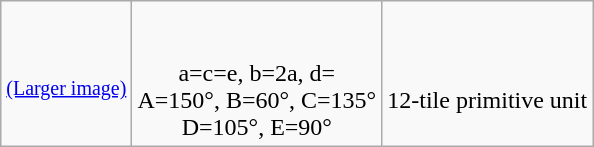<table class=wikitable>
<tr align=center valign=center>
<td><br><a href='#'><small>(Larger image)</small></a></td>
<td><br><br>a=c=e, b=2a, d=<br>A=150°, B=60°, C=135°<br>D=105°, E=90°</td>
<td><br><br>12-tile primitive unit</td>
</tr>
</table>
